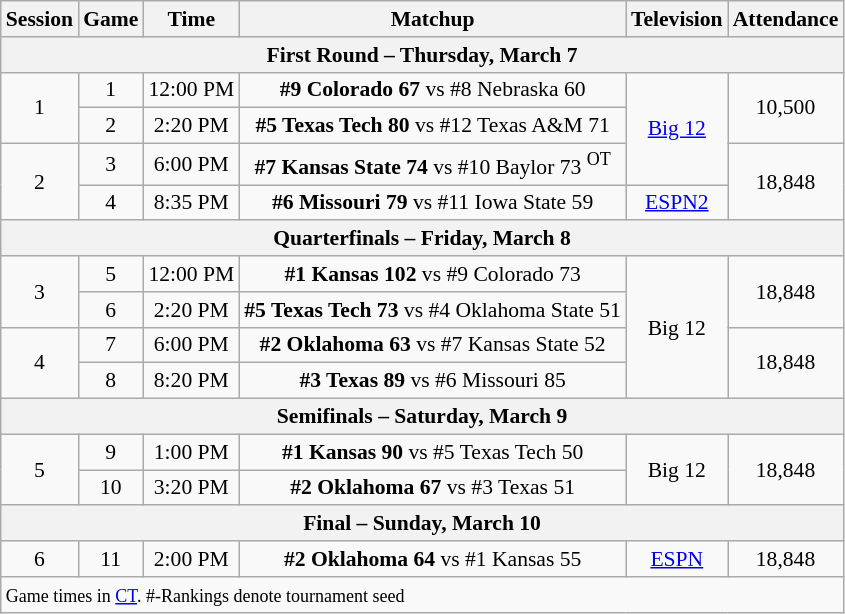<table class="wikitable" style="white-space:nowrap; font-size:90%;text-align:center">
<tr>
<th>Session</th>
<th>Game</th>
<th>Time</th>
<th>Matchup</th>
<th>Television</th>
<th>Attendance</th>
</tr>
<tr>
<th colspan=6>First Round – Thursday, March 7</th>
</tr>
<tr>
<td rowspan=2>1</td>
<td>1</td>
<td>12:00 PM</td>
<td><strong>#9 Colorado 67</strong> vs #8 Nebraska 60</td>
<td rowspan="3"><a href='#'>Big 12</a></td>
<td rowspan=2>10,500</td>
</tr>
<tr>
<td>2</td>
<td>2:20 PM</td>
<td><strong>#5 Texas Tech 80</strong> vs #12 Texas A&M 71</td>
</tr>
<tr>
<td rowspan=2>2</td>
<td>3</td>
<td>6:00 PM</td>
<td><strong>#7 Kansas State 74</strong> vs #10 Baylor 73 <sup>OT</sup></td>
<td rowspan=2>18,848</td>
</tr>
<tr>
<td>4</td>
<td>8:35 PM</td>
<td><strong>#6 Missouri 79</strong> vs #11 Iowa State 59</td>
<td><a href='#'>ESPN2</a></td>
</tr>
<tr>
<th colspan=6>Quarterfinals – Friday, March 8</th>
</tr>
<tr>
<td rowspan=2>3</td>
<td>5</td>
<td>12:00 PM</td>
<td><strong>#1 Kansas 102</strong> vs #9 Colorado 73</td>
<td rowspan=4>Big 12</td>
<td rowspan=2>18,848</td>
</tr>
<tr>
<td>6</td>
<td>2:20 PM</td>
<td><strong>#5 Texas Tech 73</strong> vs #4 Oklahoma State 51</td>
</tr>
<tr>
<td rowspan=2>4</td>
<td>7</td>
<td>6:00 PM</td>
<td><strong>#2 Oklahoma 63</strong> vs #7 Kansas State 52</td>
<td rowspan=2>18,848</td>
</tr>
<tr>
<td>8</td>
<td>8:20 PM</td>
<td><strong>#3 Texas 89</strong> vs #6 Missouri 85</td>
</tr>
<tr>
<th colspan=6>Semifinals – Saturday, March 9</th>
</tr>
<tr>
<td rowspan=2>5</td>
<td>9</td>
<td>1:00 PM</td>
<td><strong>#1 Kansas 90</strong> vs #5 Texas Tech 50</td>
<td rowspan=2>Big 12</td>
<td rowspan=2>18,848</td>
</tr>
<tr>
<td>10</td>
<td>3:20 PM</td>
<td><strong>#2 Oklahoma 67</strong> vs #3 Texas 51</td>
</tr>
<tr>
<th colspan=6>Final – Sunday, March 10</th>
</tr>
<tr>
<td>6</td>
<td>11</td>
<td>2:00 PM</td>
<td><strong>#2 Oklahoma 64</strong> vs #1 Kansas 55</td>
<td><a href='#'>ESPN</a></td>
<td>18,848</td>
</tr>
<tr align=left>
<td colspan=6><small>Game times in <a href='#'>CT</a>. #-Rankings denote tournament seed</small></td>
</tr>
</table>
